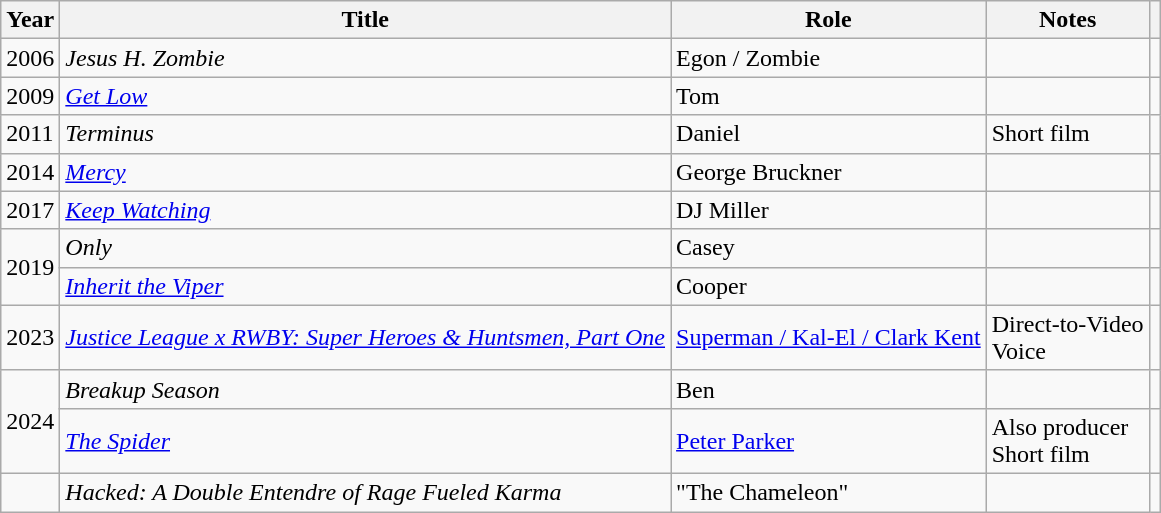<table class="wikitable sortable">
<tr>
<th>Year</th>
<th>Title</th>
<th>Role</th>
<th>Notes</th>
<th></th>
</tr>
<tr>
<td>2006</td>
<td><em>Jesus H. Zombie</em></td>
<td>Egon / Zombie</td>
<td align="center"></td>
<td></td>
</tr>
<tr>
<td>2009</td>
<td><em><a href='#'>Get Low</a></em></td>
<td>Tom</td>
<td align="center"></td>
<td></td>
</tr>
<tr>
<td>2011</td>
<td><em>Terminus</em></td>
<td>Daniel</td>
<td>Short film</td>
<td></td>
</tr>
<tr>
<td>2014</td>
<td><em><a href='#'>Mercy</a></em></td>
<td>George Bruckner</td>
<td align="center"></td>
<td></td>
</tr>
<tr>
<td>2017</td>
<td><em><a href='#'>Keep Watching</a></em></td>
<td>DJ Miller</td>
<td align="center"></td>
<td></td>
</tr>
<tr>
<td rowspan="2">2019</td>
<td><em>Only</em></td>
<td>Casey</td>
<td align="center"></td>
<td></td>
</tr>
<tr>
<td><em><a href='#'>Inherit the Viper</a></em></td>
<td>Cooper</td>
<td align="center"></td>
<td></td>
</tr>
<tr>
<td>2023</td>
<td><em><a href='#'>Justice League x RWBY: Super Heroes & Huntsmen, Part One</a></em></td>
<td><a href='#'>Superman / Kal-El / Clark Kent</a></td>
<td>Direct-to-Video<br>Voice</td>
<td></td>
</tr>
<tr>
<td rowspan="2">2024</td>
<td><em>Breakup Season</em></td>
<td>Ben</td>
<td></td>
<td></td>
</tr>
<tr>
<td><em><a href='#'>The Spider</a></em></td>
<td><a href='#'>Peter Parker</a></td>
<td>Also producer<br>Short film</td>
<td></td>
</tr>
<tr>
<td></td>
<td><em>Hacked: A Double Entendre of Rage Fueled Karma</em></td>
<td>"The Chameleon"</td>
<td></td>
<td></td>
</tr>
</table>
